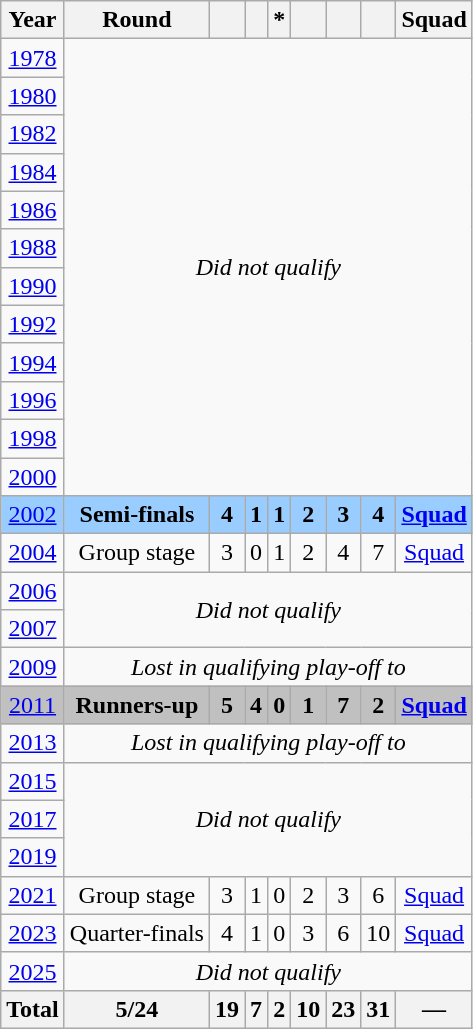<table class="wikitable" style="text-align: center;">
<tr>
<th>Year</th>
<th>Round</th>
<th></th>
<th></th>
<th>*</th>
<th></th>
<th></th>
<th></th>
<th>Squad</th>
</tr>
<tr>
<td><a href='#'>1978</a></td>
<td colspan=8 rowspan=12><em>Did not qualify</em></td>
</tr>
<tr>
<td><a href='#'>1980</a></td>
</tr>
<tr>
<td><a href='#'>1982</a></td>
</tr>
<tr>
<td><a href='#'>1984</a></td>
</tr>
<tr>
<td><a href='#'>1986</a></td>
</tr>
<tr>
<td><a href='#'>1988</a></td>
</tr>
<tr>
<td><a href='#'>1990</a></td>
</tr>
<tr>
<td><a href='#'>1992</a></td>
</tr>
<tr>
<td> <a href='#'>1994</a></td>
</tr>
<tr>
<td> <a href='#'>1996</a></td>
</tr>
<tr>
<td> <a href='#'>1998</a></td>
</tr>
<tr>
<td> <a href='#'>2000</a></td>
</tr>
<tr style="background:#9acdff">
<td> <a href='#'>2002</a></td>
<td><strong>Semi-finals</strong></td>
<td><strong>4</strong></td>
<td><strong>1</strong></td>
<td><strong>1</strong></td>
<td><strong>2</strong></td>
<td><strong>3</strong></td>
<td><strong>4</strong></td>
<td><strong><a href='#'>Squad</a></strong></td>
</tr>
<tr>
<td> <a href='#'>2004</a></td>
<td>Group stage</td>
<td>3</td>
<td>0</td>
<td>1</td>
<td>2</td>
<td>4</td>
<td>7</td>
<td><a href='#'>Squad</a></td>
</tr>
<tr>
<td> <a href='#'>2006</a></td>
<td colspan=8 rowspan=2><em>Did not qualify</em></td>
</tr>
<tr>
<td> <a href='#'>2007</a></td>
</tr>
<tr>
<td> <a href='#'>2009</a></td>
<td colspan=8><em>Lost in qualifying play-off to </em></td>
</tr>
<tr style="background:silver">
<td> <a href='#'>2011</a></td>
<td><strong>Runners-up</strong></td>
<td><strong>5</strong></td>
<td><strong>4</strong></td>
<td><strong>0</strong></td>
<td><strong>1</strong></td>
<td><strong>7</strong></td>
<td><strong>2</strong></td>
<td><strong><a href='#'>Squad</a></strong></td>
</tr>
<tr>
<td> <a href='#'>2013</a></td>
<td colspan=8><em>Lost in qualifying play-off to </em></td>
</tr>
<tr>
<td> <a href='#'>2015</a></td>
<td colspan=8 rowspan=3><em>Did not qualify</em></td>
</tr>
<tr>
<td> <a href='#'>2017</a></td>
</tr>
<tr>
<td> <a href='#'>2019</a></td>
</tr>
<tr>
<td> <a href='#'>2021</a></td>
<td>Group stage</td>
<td>3</td>
<td>1</td>
<td>0</td>
<td>2</td>
<td>3</td>
<td>6</td>
<td><a href='#'>Squad</a></td>
</tr>
<tr>
<td> <a href='#'>2023</a></td>
<td>Quarter-finals</td>
<td>4</td>
<td>1</td>
<td>0</td>
<td>3</td>
<td>6</td>
<td>10</td>
<td><a href='#'>Squad</a></td>
</tr>
<tr>
<td> <a href='#'>2025</a></td>
<td colspan=8><em>Did not qualify</em></td>
</tr>
<tr>
<th>Total</th>
<th>5/24</th>
<th>19</th>
<th>7</th>
<th>2</th>
<th>10</th>
<th>23</th>
<th>31</th>
<th>—</th>
</tr>
</table>
